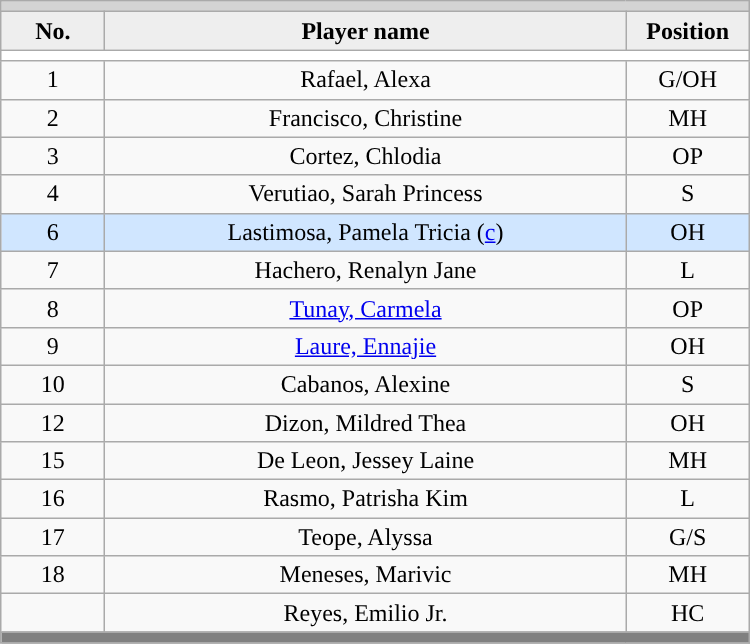<table class='wikitable mw-collapsible mw-collapsed' style='text-align: center; width: 500px; border: none;'>
<tr>
<th style="background:#D4D4D4; text-align:left;" colspan=3></th>
</tr>
<tr style="background:#EEEEEE; font-weight:bold;">
<td width=10%>No.</td>
<td width=50%>Player name</td>
<td width=10%>Position</td>
</tr>
<tr style="background:#FFFFFF;">
<td colspan=3 align=center></td>
</tr>
<tr>
<td align=center>1</td>
<td>Rafael, Alexa</td>
<td align=center>G/OH</td>
</tr>
<tr>
<td align=center>2</td>
<td>Francisco, Christine</td>
<td align=center>MH</td>
</tr>
<tr>
<td align=center>3</td>
<td>Cortez, Chlodia</td>
<td align=center>OP</td>
</tr>
<tr>
<td align=center>4</td>
<td>Verutiao, Sarah Princess</td>
<td align=center>S</td>
</tr>
<tr style="background: #D0E6FF;">
<td align=center>6</td>
<td>Lastimosa, Pamela Tricia (<a href='#'>c</a>)</td>
<td align=center>OH</td>
</tr>
<tr>
<td align=center>7</td>
<td>Hachero, Renalyn Jane</td>
<td align=center>L</td>
</tr>
<tr>
<td align=center>8</td>
<td><a href='#'>Tunay, Carmela</a></td>
<td align=center>OP</td>
</tr>
<tr>
<td align=center>9</td>
<td><a href='#'>Laure, Ennajie</a></td>
<td align=center>OH</td>
</tr>
<tr>
<td align=center>10</td>
<td>Cabanos, Alexine</td>
<td align=center>S</td>
</tr>
<tr>
<td align=center>12</td>
<td>Dizon, Mildred Thea</td>
<td align=center>OH</td>
</tr>
<tr>
<td align=center>15</td>
<td>De Leon, Jessey Laine</td>
<td align=center>MH</td>
</tr>
<tr>
<td align=center>16</td>
<td>Rasmo, Patrisha Kim</td>
<td align=center>L</td>
</tr>
<tr>
<td align=center>17</td>
<td>Teope, Alyssa</td>
<td align=center>G/S</td>
</tr>
<tr>
<td align=center>18</td>
<td>Meneses, Marivic</td>
<td align=center>MH</td>
</tr>
<tr>
<td align=center></td>
<td>Reyes, Emilio Jr.</td>
<td align=center>HC</td>
</tr>
<tr>
<th style='background: grey;' colspan=3></th>
</tr>
</table>
